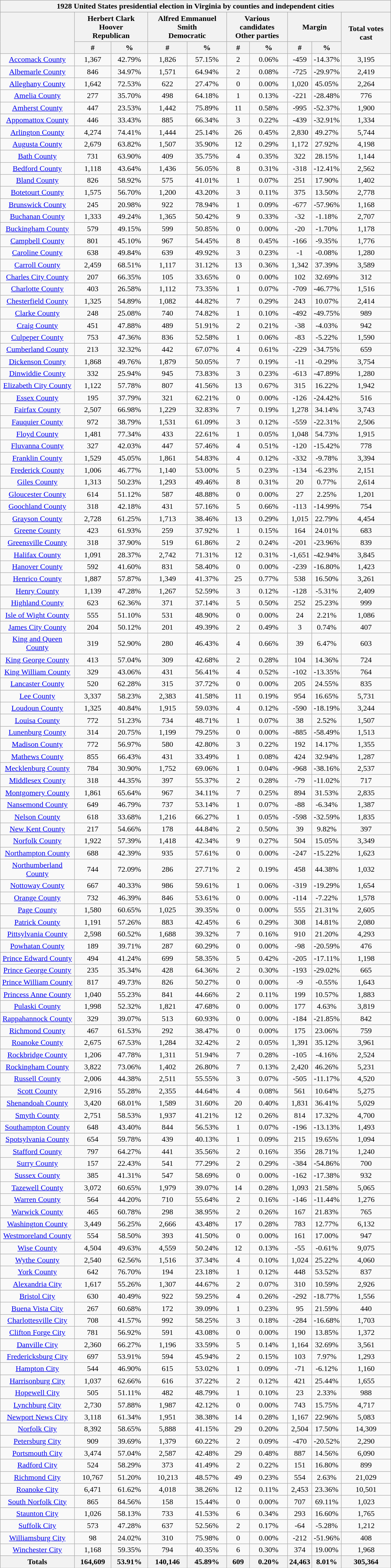<table width="65%"  class="wikitable sortable mw-collapsible mw-collapsed">
<tr>
<th colspan="10">1928 United States presidential election in Virginia by counties and independent cities</th>
</tr>
<tr>
<th rowspan="2" class="unsortable"></th>
<th colspan="2">Herbert Clark Hoover<br>Republican</th>
<th colspan="2">Alfred Emmanuel Smith<br> Democratic</th>
<th colspan="2">Various candidates<br>Other parties</th>
<th colspan="2">Margin</th>
<th rowspan="2" data-sort-type="number">Total votes cast</th>
</tr>
<tr>
<th data-sort-type="number">#</th>
<th data-sort-type="number">%</th>
<th data-sort-type="number">#</th>
<th data-sort-type="number">%</th>
<th data-sort-type="number">#</th>
<th data-sort-type="number">%</th>
<th data-sort-type="number">#</th>
<th data-sort-type="number">%</th>
</tr>
<tr style="text-align:center;">
<td><a href='#'>Accomack County</a></td>
<td>1,367</td>
<td>42.79%</td>
<td>1,826</td>
<td>57.15%</td>
<td>2</td>
<td>0.06%</td>
<td>-459</td>
<td>-14.37%</td>
<td>3,195</td>
</tr>
<tr style="text-align:center;">
<td><a href='#'>Albemarle County</a></td>
<td>846</td>
<td>34.97%</td>
<td>1,571</td>
<td>64.94%</td>
<td>2</td>
<td>0.08%</td>
<td>-725</td>
<td>-29.97%</td>
<td>2,419</td>
</tr>
<tr style="text-align:center;">
<td><a href='#'>Alleghany County</a></td>
<td>1,642</td>
<td>72.53%</td>
<td>622</td>
<td>27.47%</td>
<td>0</td>
<td>0.00%</td>
<td>1,020</td>
<td>45.05%</td>
<td>2,264</td>
</tr>
<tr style="text-align:center;">
<td><a href='#'>Amelia County</a></td>
<td>277</td>
<td>35.70%</td>
<td>498</td>
<td>64.18%</td>
<td>1</td>
<td>0.13%</td>
<td>-221</td>
<td>-28.48%</td>
<td>776</td>
</tr>
<tr style="text-align:center;">
<td><a href='#'>Amherst County</a></td>
<td>447</td>
<td>23.53%</td>
<td>1,442</td>
<td>75.89%</td>
<td>11</td>
<td>0.58%</td>
<td>-995</td>
<td>-52.37%</td>
<td>1,900</td>
</tr>
<tr style="text-align:center;">
<td><a href='#'>Appomattox County</a></td>
<td>446</td>
<td>33.43%</td>
<td>885</td>
<td>66.34%</td>
<td>3</td>
<td>0.22%</td>
<td>-439</td>
<td>-32.91%</td>
<td>1,334</td>
</tr>
<tr style="text-align:center;">
<td><a href='#'>Arlington County</a></td>
<td>4,274</td>
<td>74.41%</td>
<td>1,444</td>
<td>25.14%</td>
<td>26</td>
<td>0.45%</td>
<td>2,830</td>
<td>49.27%</td>
<td>5,744</td>
</tr>
<tr style="text-align:center;">
<td><a href='#'>Augusta County</a></td>
<td>2,679</td>
<td>63.82%</td>
<td>1,507</td>
<td>35.90%</td>
<td>12</td>
<td>0.29%</td>
<td>1,172</td>
<td>27.92%</td>
<td>4,198</td>
</tr>
<tr style="text-align:center;">
<td><a href='#'>Bath County</a></td>
<td>731</td>
<td>63.90%</td>
<td>409</td>
<td>35.75%</td>
<td>4</td>
<td>0.35%</td>
<td>322</td>
<td>28.15%</td>
<td>1,144</td>
</tr>
<tr style="text-align:center;">
<td><a href='#'>Bedford County</a></td>
<td>1,118</td>
<td>43.64%</td>
<td>1,436</td>
<td>56.05%</td>
<td>8</td>
<td>0.31%</td>
<td>-318</td>
<td>-12.41%</td>
<td>2,562</td>
</tr>
<tr style="text-align:center;">
<td><a href='#'>Bland County</a></td>
<td>826</td>
<td>58.92%</td>
<td>575</td>
<td>41.01%</td>
<td>1</td>
<td>0.07%</td>
<td>251</td>
<td>17.90%</td>
<td>1,402</td>
</tr>
<tr style="text-align:center;">
<td><a href='#'>Botetourt County</a></td>
<td>1,575</td>
<td>56.70%</td>
<td>1,200</td>
<td>43.20%</td>
<td>3</td>
<td>0.11%</td>
<td>375</td>
<td>13.50%</td>
<td>2,778</td>
</tr>
<tr style="text-align:center;">
<td><a href='#'>Brunswick County</a></td>
<td>245</td>
<td>20.98%</td>
<td>922</td>
<td>78.94%</td>
<td>1</td>
<td>0.09%</td>
<td>-677</td>
<td>-57.96%</td>
<td>1,168</td>
</tr>
<tr style="text-align:center;">
<td><a href='#'>Buchanan County</a></td>
<td>1,333</td>
<td>49.24%</td>
<td>1,365</td>
<td>50.42%</td>
<td>9</td>
<td>0.33%</td>
<td>-32</td>
<td>-1.18%</td>
<td>2,707</td>
</tr>
<tr style="text-align:center;">
<td><a href='#'>Buckingham County</a></td>
<td>579</td>
<td>49.15%</td>
<td>599</td>
<td>50.85%</td>
<td>0</td>
<td>0.00%</td>
<td>-20</td>
<td>-1.70%</td>
<td>1,178</td>
</tr>
<tr style="text-align:center;">
<td><a href='#'>Campbell County</a></td>
<td>801</td>
<td>45.10%</td>
<td>967</td>
<td>54.45%</td>
<td>8</td>
<td>0.45%</td>
<td>-166</td>
<td>-9.35%</td>
<td>1,776</td>
</tr>
<tr style="text-align:center;">
<td><a href='#'>Caroline County</a></td>
<td>638</td>
<td>49.84%</td>
<td>639</td>
<td>49.92%</td>
<td>3</td>
<td>0.23%</td>
<td>-1</td>
<td>-0.08%</td>
<td>1,280</td>
</tr>
<tr style="text-align:center;">
<td><a href='#'>Carroll County</a></td>
<td>2,459</td>
<td>68.51%</td>
<td>1,117</td>
<td>31.12%</td>
<td>13</td>
<td>0.36%</td>
<td>1,342</td>
<td>37.39%</td>
<td>3,589</td>
</tr>
<tr style="text-align:center;">
<td><a href='#'>Charles City County</a></td>
<td>207</td>
<td>66.35%</td>
<td>105</td>
<td>33.65%</td>
<td>0</td>
<td>0.00%</td>
<td>102</td>
<td>32.69%</td>
<td>312</td>
</tr>
<tr style="text-align:center;">
<td><a href='#'>Charlotte County</a></td>
<td>403</td>
<td>26.58%</td>
<td>1,112</td>
<td>73.35%</td>
<td>1</td>
<td>0.07%</td>
<td>-709</td>
<td>-46.77%</td>
<td>1,516</td>
</tr>
<tr style="text-align:center;">
<td><a href='#'>Chesterfield County</a></td>
<td>1,325</td>
<td>54.89%</td>
<td>1,082</td>
<td>44.82%</td>
<td>7</td>
<td>0.29%</td>
<td>243</td>
<td>10.07%</td>
<td>2,414</td>
</tr>
<tr style="text-align:center;">
<td><a href='#'>Clarke County</a></td>
<td>248</td>
<td>25.08%</td>
<td>740</td>
<td>74.82%</td>
<td>1</td>
<td>0.10%</td>
<td>-492</td>
<td>-49.75%</td>
<td>989</td>
</tr>
<tr style="text-align:center;">
<td><a href='#'>Craig County</a></td>
<td>451</td>
<td>47.88%</td>
<td>489</td>
<td>51.91%</td>
<td>2</td>
<td>0.21%</td>
<td>-38</td>
<td>-4.03%</td>
<td>942</td>
</tr>
<tr style="text-align:center;">
<td><a href='#'>Culpeper County</a></td>
<td>753</td>
<td>47.36%</td>
<td>836</td>
<td>52.58%</td>
<td>1</td>
<td>0.06%</td>
<td>-83</td>
<td>-5.22%</td>
<td>1,590</td>
</tr>
<tr style="text-align:center;">
<td><a href='#'>Cumberland County</a></td>
<td>213</td>
<td>32.32%</td>
<td>442</td>
<td>67.07%</td>
<td>4</td>
<td>0.61%</td>
<td>-229</td>
<td>-34.75%</td>
<td>659</td>
</tr>
<tr style="text-align:center;">
<td><a href='#'>Dickenson County</a></td>
<td>1,868</td>
<td>49.76%</td>
<td>1,879</td>
<td>50.05%</td>
<td>7</td>
<td>0.19%</td>
<td>-11</td>
<td>-0.29%</td>
<td>3,754</td>
</tr>
<tr style="text-align:center;">
<td><a href='#'>Dinwiddie County</a></td>
<td>332</td>
<td>25.94%</td>
<td>945</td>
<td>73.83%</td>
<td>3</td>
<td>0.23%</td>
<td>-613</td>
<td>-47.89%</td>
<td>1,280</td>
</tr>
<tr style="text-align:center;">
<td><a href='#'>Elizabeth City County</a></td>
<td>1,122</td>
<td>57.78%</td>
<td>807</td>
<td>41.56%</td>
<td>13</td>
<td>0.67%</td>
<td>315</td>
<td>16.22%</td>
<td>1,942</td>
</tr>
<tr style="text-align:center;">
<td><a href='#'>Essex County</a></td>
<td>195</td>
<td>37.79%</td>
<td>321</td>
<td>62.21%</td>
<td>0</td>
<td>0.00%</td>
<td>-126</td>
<td>-24.42%</td>
<td>516</td>
</tr>
<tr style="text-align:center;">
<td><a href='#'>Fairfax County</a></td>
<td>2,507</td>
<td>66.98%</td>
<td>1,229</td>
<td>32.83%</td>
<td>7</td>
<td>0.19%</td>
<td>1,278</td>
<td>34.14%</td>
<td>3,743</td>
</tr>
<tr style="text-align:center;">
<td><a href='#'>Fauquier County</a></td>
<td>972</td>
<td>38.79%</td>
<td>1,531</td>
<td>61.09%</td>
<td>3</td>
<td>0.12%</td>
<td>-559</td>
<td>-22.31%</td>
<td>2,506</td>
</tr>
<tr style="text-align:center;">
<td><a href='#'>Floyd County</a></td>
<td>1,481</td>
<td>77.34%</td>
<td>433</td>
<td>22.61%</td>
<td>1</td>
<td>0.05%</td>
<td>1,048</td>
<td>54.73%</td>
<td>1,915</td>
</tr>
<tr style="text-align:center;">
<td><a href='#'>Fluvanna County</a></td>
<td>327</td>
<td>42.03%</td>
<td>447</td>
<td>57.46%</td>
<td>4</td>
<td>0.51%</td>
<td>-120</td>
<td>-15.42%</td>
<td>778</td>
</tr>
<tr style="text-align:center;">
<td><a href='#'>Franklin County</a></td>
<td>1,529</td>
<td>45.05%</td>
<td>1,861</td>
<td>54.83%</td>
<td>4</td>
<td>0.12%</td>
<td>-332</td>
<td>-9.78%</td>
<td>3,394</td>
</tr>
<tr style="text-align:center;">
<td><a href='#'>Frederick County</a></td>
<td>1,006</td>
<td>46.77%</td>
<td>1,140</td>
<td>53.00%</td>
<td>5</td>
<td>0.23%</td>
<td>-134</td>
<td>-6.23%</td>
<td>2,151</td>
</tr>
<tr style="text-align:center;">
<td><a href='#'>Giles County</a></td>
<td>1,313</td>
<td>50.23%</td>
<td>1,293</td>
<td>49.46%</td>
<td>8</td>
<td>0.31%</td>
<td>20</td>
<td>0.77%</td>
<td>2,614</td>
</tr>
<tr style="text-align:center;">
<td><a href='#'>Gloucester County</a></td>
<td>614</td>
<td>51.12%</td>
<td>587</td>
<td>48.88%</td>
<td>0</td>
<td>0.00%</td>
<td>27</td>
<td>2.25%</td>
<td>1,201</td>
</tr>
<tr style="text-align:center;">
<td><a href='#'>Goochland County</a></td>
<td>318</td>
<td>42.18%</td>
<td>431</td>
<td>57.16%</td>
<td>5</td>
<td>0.66%</td>
<td>-113</td>
<td>-14.99%</td>
<td>754</td>
</tr>
<tr style="text-align:center;">
<td><a href='#'>Grayson County</a></td>
<td>2,728</td>
<td>61.25%</td>
<td>1,713</td>
<td>38.46%</td>
<td>13</td>
<td>0.29%</td>
<td>1,015</td>
<td>22.79%</td>
<td>4,454</td>
</tr>
<tr style="text-align:center;">
<td><a href='#'>Greene County</a></td>
<td>423</td>
<td>61.93%</td>
<td>259</td>
<td>37.92%</td>
<td>1</td>
<td>0.15%</td>
<td>164</td>
<td>24.01%</td>
<td>683</td>
</tr>
<tr style="text-align:center;">
<td><a href='#'>Greensville County</a></td>
<td>318</td>
<td>37.90%</td>
<td>519</td>
<td>61.86%</td>
<td>2</td>
<td>0.24%</td>
<td>-201</td>
<td>-23.96%</td>
<td>839</td>
</tr>
<tr style="text-align:center;">
<td><a href='#'>Halifax County</a></td>
<td>1,091</td>
<td>28.37%</td>
<td>2,742</td>
<td>71.31%</td>
<td>12</td>
<td>0.31%</td>
<td>-1,651</td>
<td>-42.94%</td>
<td>3,845</td>
</tr>
<tr style="text-align:center;">
<td><a href='#'>Hanover County</a></td>
<td>592</td>
<td>41.60%</td>
<td>831</td>
<td>58.40%</td>
<td>0</td>
<td>0.00%</td>
<td>-239</td>
<td>-16.80%</td>
<td>1,423</td>
</tr>
<tr style="text-align:center;">
<td><a href='#'>Henrico County</a></td>
<td>1,887</td>
<td>57.87%</td>
<td>1,349</td>
<td>41.37%</td>
<td>25</td>
<td>0.77%</td>
<td>538</td>
<td>16.50%</td>
<td>3,261</td>
</tr>
<tr style="text-align:center;">
<td><a href='#'>Henry County</a></td>
<td>1,139</td>
<td>47.28%</td>
<td>1,267</td>
<td>52.59%</td>
<td>3</td>
<td>0.12%</td>
<td>-128</td>
<td>-5.31%</td>
<td>2,409</td>
</tr>
<tr style="text-align:center;">
<td><a href='#'>Highland County</a></td>
<td>623</td>
<td>62.36%</td>
<td>371</td>
<td>37.14%</td>
<td>5</td>
<td>0.50%</td>
<td>252</td>
<td>25.23%</td>
<td>999</td>
</tr>
<tr style="text-align:center;">
<td><a href='#'>Isle of Wight County</a></td>
<td>555</td>
<td>51.10%</td>
<td>531</td>
<td>48.90%</td>
<td>0</td>
<td>0.00%</td>
<td>24</td>
<td>2.21%</td>
<td>1,086</td>
</tr>
<tr style="text-align:center;">
<td><a href='#'>James City County</a></td>
<td>204</td>
<td>50.12%</td>
<td>201</td>
<td>49.39%</td>
<td>2</td>
<td>0.49%</td>
<td>3</td>
<td>0.74%</td>
<td>407</td>
</tr>
<tr style="text-align:center;">
<td><a href='#'>King and Queen County</a></td>
<td>319</td>
<td>52.90%</td>
<td>280</td>
<td>46.43%</td>
<td>4</td>
<td>0.66%</td>
<td>39</td>
<td>6.47%</td>
<td>603</td>
</tr>
<tr style="text-align:center;">
<td><a href='#'>King George County</a></td>
<td>413</td>
<td>57.04%</td>
<td>309</td>
<td>42.68%</td>
<td>2</td>
<td>0.28%</td>
<td>104</td>
<td>14.36%</td>
<td>724</td>
</tr>
<tr style="text-align:center;">
<td><a href='#'>King William County</a></td>
<td>329</td>
<td>43.06%</td>
<td>431</td>
<td>56.41%</td>
<td>4</td>
<td>0.52%</td>
<td>-102</td>
<td>-13.35%</td>
<td>764</td>
</tr>
<tr style="text-align:center;">
<td><a href='#'>Lancaster County</a></td>
<td>520</td>
<td>62.28%</td>
<td>315</td>
<td>37.72%</td>
<td>0</td>
<td>0.00%</td>
<td>205</td>
<td>24.55%</td>
<td>835</td>
</tr>
<tr style="text-align:center;">
<td><a href='#'>Lee County</a></td>
<td>3,337</td>
<td>58.23%</td>
<td>2,383</td>
<td>41.58%</td>
<td>11</td>
<td>0.19%</td>
<td>954</td>
<td>16.65%</td>
<td>5,731</td>
</tr>
<tr style="text-align:center;">
<td><a href='#'>Loudoun County</a></td>
<td>1,325</td>
<td>40.84%</td>
<td>1,915</td>
<td>59.03%</td>
<td>4</td>
<td>0.12%</td>
<td>-590</td>
<td>-18.19%</td>
<td>3,244</td>
</tr>
<tr style="text-align:center;">
<td><a href='#'>Louisa County</a></td>
<td>772</td>
<td>51.23%</td>
<td>734</td>
<td>48.71%</td>
<td>1</td>
<td>0.07%</td>
<td>38</td>
<td>2.52%</td>
<td>1,507</td>
</tr>
<tr style="text-align:center;">
<td><a href='#'>Lunenburg County</a></td>
<td>314</td>
<td>20.75%</td>
<td>1,199</td>
<td>79.25%</td>
<td>0</td>
<td>0.00%</td>
<td>-885</td>
<td>-58.49%</td>
<td>1,513</td>
</tr>
<tr style="text-align:center;">
<td><a href='#'>Madison County</a></td>
<td>772</td>
<td>56.97%</td>
<td>580</td>
<td>42.80%</td>
<td>3</td>
<td>0.22%</td>
<td>192</td>
<td>14.17%</td>
<td>1,355</td>
</tr>
<tr style="text-align:center;">
<td><a href='#'>Mathews County</a></td>
<td>855</td>
<td>66.43%</td>
<td>431</td>
<td>33.49%</td>
<td>1</td>
<td>0.08%</td>
<td>424</td>
<td>32.94%</td>
<td>1,287</td>
</tr>
<tr style="text-align:center;">
<td><a href='#'>Mecklenburg County</a></td>
<td>784</td>
<td>30.90%</td>
<td>1,752</td>
<td>69.06%</td>
<td>1</td>
<td>0.04%</td>
<td>-968</td>
<td>-38.16%</td>
<td>2,537</td>
</tr>
<tr style="text-align:center;">
<td><a href='#'>Middlesex County</a></td>
<td>318</td>
<td>44.35%</td>
<td>397</td>
<td>55.37%</td>
<td>2</td>
<td>0.28%</td>
<td>-79</td>
<td>-11.02%</td>
<td>717</td>
</tr>
<tr style="text-align:center;">
<td><a href='#'>Montgomery County</a></td>
<td>1,861</td>
<td>65.64%</td>
<td>967</td>
<td>34.11%</td>
<td>7</td>
<td>0.25%</td>
<td>894</td>
<td>31.53%</td>
<td>2,835</td>
</tr>
<tr style="text-align:center;">
<td><a href='#'>Nansemond County</a></td>
<td>649</td>
<td>46.79%</td>
<td>737</td>
<td>53.14%</td>
<td>1</td>
<td>0.07%</td>
<td>-88</td>
<td>-6.34%</td>
<td>1,387</td>
</tr>
<tr style="text-align:center;">
<td><a href='#'>Nelson County</a></td>
<td>618</td>
<td>33.68%</td>
<td>1,216</td>
<td>66.27%</td>
<td>1</td>
<td>0.05%</td>
<td>-598</td>
<td>-32.59%</td>
<td>1,835</td>
</tr>
<tr style="text-align:center;">
<td><a href='#'>New Kent County</a></td>
<td>217</td>
<td>54.66%</td>
<td>178</td>
<td>44.84%</td>
<td>2</td>
<td>0.50%</td>
<td>39</td>
<td>9.82%</td>
<td>397</td>
</tr>
<tr style="text-align:center;">
<td><a href='#'>Norfolk County</a></td>
<td>1,922</td>
<td>57.39%</td>
<td>1,418</td>
<td>42.34%</td>
<td>9</td>
<td>0.27%</td>
<td>504</td>
<td>15.05%</td>
<td>3,349</td>
</tr>
<tr style="text-align:center;">
<td><a href='#'>Northampton County</a></td>
<td>688</td>
<td>42.39%</td>
<td>935</td>
<td>57.61%</td>
<td>0</td>
<td>0.00%</td>
<td>-247</td>
<td>-15.22%</td>
<td>1,623</td>
</tr>
<tr style="text-align:center;">
<td><a href='#'>Northumberland County</a></td>
<td>744</td>
<td>72.09%</td>
<td>286</td>
<td>27.71%</td>
<td>2</td>
<td>0.19%</td>
<td>458</td>
<td>44.38%</td>
<td>1,032</td>
</tr>
<tr style="text-align:center;">
<td><a href='#'>Nottoway County</a></td>
<td>667</td>
<td>40.33%</td>
<td>986</td>
<td>59.61%</td>
<td>1</td>
<td>0.06%</td>
<td>-319</td>
<td>-19.29%</td>
<td>1,654</td>
</tr>
<tr style="text-align:center;">
<td><a href='#'>Orange County</a></td>
<td>732</td>
<td>46.39%</td>
<td>846</td>
<td>53.61%</td>
<td>0</td>
<td>0.00%</td>
<td>-114</td>
<td>-7.22%</td>
<td>1,578</td>
</tr>
<tr style="text-align:center;">
<td><a href='#'>Page County</a></td>
<td>1,580</td>
<td>60.65%</td>
<td>1,025</td>
<td>39.35%</td>
<td>0</td>
<td>0.00%</td>
<td>555</td>
<td>21.31%</td>
<td>2,605</td>
</tr>
<tr style="text-align:center;">
<td><a href='#'>Patrick County</a></td>
<td>1,191</td>
<td>57.26%</td>
<td>883</td>
<td>42.45%</td>
<td>6</td>
<td>0.29%</td>
<td>308</td>
<td>14.81%</td>
<td>2,080</td>
</tr>
<tr style="text-align:center;">
<td><a href='#'>Pittsylvania County</a></td>
<td>2,598</td>
<td>60.52%</td>
<td>1,688</td>
<td>39.32%</td>
<td>7</td>
<td>0.16%</td>
<td>910</td>
<td>21.20%</td>
<td>4,293</td>
</tr>
<tr style="text-align:center;">
<td><a href='#'>Powhatan County</a></td>
<td>189</td>
<td>39.71%</td>
<td>287</td>
<td>60.29%</td>
<td>0</td>
<td>0.00%</td>
<td>-98</td>
<td>-20.59%</td>
<td>476</td>
</tr>
<tr style="text-align:center;">
<td><a href='#'>Prince Edward County</a></td>
<td>494</td>
<td>41.24%</td>
<td>699</td>
<td>58.35%</td>
<td>5</td>
<td>0.42%</td>
<td>-205</td>
<td>-17.11%</td>
<td>1,198</td>
</tr>
<tr style="text-align:center;">
<td><a href='#'>Prince George County</a></td>
<td>235</td>
<td>35.34%</td>
<td>428</td>
<td>64.36%</td>
<td>2</td>
<td>0.30%</td>
<td>-193</td>
<td>-29.02%</td>
<td>665</td>
</tr>
<tr style="text-align:center;">
<td><a href='#'>Prince William County</a></td>
<td>817</td>
<td>49.73%</td>
<td>826</td>
<td>50.27%</td>
<td>0</td>
<td>0.00%</td>
<td>-9</td>
<td>-0.55%</td>
<td>1,643</td>
</tr>
<tr style="text-align:center;">
<td><a href='#'>Princess Anne County</a></td>
<td>1,040</td>
<td>55.23%</td>
<td>841</td>
<td>44.66%</td>
<td>2</td>
<td>0.11%</td>
<td>199</td>
<td>10.57%</td>
<td>1,883</td>
</tr>
<tr style="text-align:center;">
<td><a href='#'>Pulaski County</a></td>
<td>1,998</td>
<td>52.32%</td>
<td>1,821</td>
<td>47.68%</td>
<td>0</td>
<td>0.00%</td>
<td>177</td>
<td>4.63%</td>
<td>3,819</td>
</tr>
<tr style="text-align:center;">
<td><a href='#'>Rappahannock County</a></td>
<td>329</td>
<td>39.07%</td>
<td>513</td>
<td>60.93%</td>
<td>0</td>
<td>0.00%</td>
<td>-184</td>
<td>-21.85%</td>
<td>842</td>
</tr>
<tr style="text-align:center;">
<td><a href='#'>Richmond County</a></td>
<td>467</td>
<td>61.53%</td>
<td>292</td>
<td>38.47%</td>
<td>0</td>
<td>0.00%</td>
<td>175</td>
<td>23.06%</td>
<td>759</td>
</tr>
<tr style="text-align:center;">
<td><a href='#'>Roanoke County</a></td>
<td>2,675</td>
<td>67.53%</td>
<td>1,284</td>
<td>32.42%</td>
<td>2</td>
<td>0.05%</td>
<td>1,391</td>
<td>35.12%</td>
<td>3,961</td>
</tr>
<tr style="text-align:center;">
<td><a href='#'>Rockbridge County</a></td>
<td>1,206</td>
<td>47.78%</td>
<td>1,311</td>
<td>51.94%</td>
<td>7</td>
<td>0.28%</td>
<td>-105</td>
<td>-4.16%</td>
<td>2,524</td>
</tr>
<tr style="text-align:center;">
<td><a href='#'>Rockingham County</a></td>
<td>3,822</td>
<td>73.06%</td>
<td>1,402</td>
<td>26.80%</td>
<td>7</td>
<td>0.13%</td>
<td>2,420</td>
<td>46.26%</td>
<td>5,231</td>
</tr>
<tr style="text-align:center;">
<td><a href='#'>Russell County</a></td>
<td>2,006</td>
<td>44.38%</td>
<td>2,511</td>
<td>55.55%</td>
<td>3</td>
<td>0.07%</td>
<td>-505</td>
<td>-11.17%</td>
<td>4,520</td>
</tr>
<tr style="text-align:center;">
<td><a href='#'>Scott County</a></td>
<td>2,916</td>
<td>55.28%</td>
<td>2,355</td>
<td>44.64%</td>
<td>4</td>
<td>0.08%</td>
<td>561</td>
<td>10.64%</td>
<td>5,275</td>
</tr>
<tr style="text-align:center;">
<td><a href='#'>Shenandoah County</a></td>
<td>3,420</td>
<td>68.01%</td>
<td>1,589</td>
<td>31.60%</td>
<td>20</td>
<td>0.40%</td>
<td>1,831</td>
<td>36.41%</td>
<td>5,029</td>
</tr>
<tr style="text-align:center;">
<td><a href='#'>Smyth County</a></td>
<td>2,751</td>
<td>58.53%</td>
<td>1,937</td>
<td>41.21%</td>
<td>12</td>
<td>0.26%</td>
<td>814</td>
<td>17.32%</td>
<td>4,700</td>
</tr>
<tr style="text-align:center;">
<td><a href='#'>Southampton County</a></td>
<td>648</td>
<td>43.40%</td>
<td>844</td>
<td>56.53%</td>
<td>1</td>
<td>0.07%</td>
<td>-196</td>
<td>-13.13%</td>
<td>1,493</td>
</tr>
<tr style="text-align:center;">
<td><a href='#'>Spotsylvania County</a></td>
<td>654</td>
<td>59.78%</td>
<td>439</td>
<td>40.13%</td>
<td>1</td>
<td>0.09%</td>
<td>215</td>
<td>19.65%</td>
<td>1,094</td>
</tr>
<tr style="text-align:center;">
<td><a href='#'>Stafford County</a></td>
<td>797</td>
<td>64.27%</td>
<td>441</td>
<td>35.56%</td>
<td>2</td>
<td>0.16%</td>
<td>356</td>
<td>28.71%</td>
<td>1,240</td>
</tr>
<tr style="text-align:center;">
<td><a href='#'>Surry County</a></td>
<td>157</td>
<td>22.43%</td>
<td>541</td>
<td>77.29%</td>
<td>2</td>
<td>0.29%</td>
<td>-384</td>
<td>-54.86%</td>
<td>700</td>
</tr>
<tr style="text-align:center;">
<td><a href='#'>Sussex County</a></td>
<td>385</td>
<td>41.31%</td>
<td>547</td>
<td>58.69%</td>
<td>0</td>
<td>0.00%</td>
<td>-162</td>
<td>-17.38%</td>
<td>932</td>
</tr>
<tr style="text-align:center;">
<td><a href='#'>Tazewell County</a></td>
<td>3,072</td>
<td>60.65%</td>
<td>1,979</td>
<td>39.07%</td>
<td>14</td>
<td>0.28%</td>
<td>1,093</td>
<td>21.58%</td>
<td>5,065</td>
</tr>
<tr style="text-align:center;">
<td><a href='#'>Warren County</a></td>
<td>564</td>
<td>44.20%</td>
<td>710</td>
<td>55.64%</td>
<td>2</td>
<td>0.16%</td>
<td>-146</td>
<td>-11.44%</td>
<td>1,276</td>
</tr>
<tr style="text-align:center;">
<td><a href='#'>Warwick County</a></td>
<td>465</td>
<td>60.78%</td>
<td>298</td>
<td>38.95%</td>
<td>2</td>
<td>0.26%</td>
<td>167</td>
<td>21.83%</td>
<td>765</td>
</tr>
<tr style="text-align:center;">
<td><a href='#'>Washington County</a></td>
<td>3,449</td>
<td>56.25%</td>
<td>2,666</td>
<td>43.48%</td>
<td>17</td>
<td>0.28%</td>
<td>783</td>
<td>12.77%</td>
<td>6,132</td>
</tr>
<tr style="text-align:center;">
<td><a href='#'>Westmoreland County</a></td>
<td>554</td>
<td>58.50%</td>
<td>393</td>
<td>41.50%</td>
<td>0</td>
<td>0.00%</td>
<td>161</td>
<td>17.00%</td>
<td>947</td>
</tr>
<tr style="text-align:center;">
<td><a href='#'>Wise County</a></td>
<td>4,504</td>
<td>49.63%</td>
<td>4,559</td>
<td>50.24%</td>
<td>12</td>
<td>0.13%</td>
<td>-55</td>
<td>-0.61%</td>
<td>9,075</td>
</tr>
<tr style="text-align:center;">
<td><a href='#'>Wythe County</a></td>
<td>2,540</td>
<td>62.56%</td>
<td>1,516</td>
<td>37.34%</td>
<td>4</td>
<td>0.10%</td>
<td>1,024</td>
<td>25.22%</td>
<td>4,060</td>
</tr>
<tr style="text-align:center;">
<td><a href='#'>York County</a></td>
<td>642</td>
<td>76.70%</td>
<td>194</td>
<td>23.18%</td>
<td>1</td>
<td>0.12%</td>
<td>448</td>
<td>53.52%</td>
<td>837</td>
</tr>
<tr style="text-align:center;">
<td><a href='#'>Alexandria City</a></td>
<td>1,617</td>
<td>55.26%</td>
<td>1,307</td>
<td>44.67%</td>
<td>2</td>
<td>0.07%</td>
<td>310</td>
<td>10.59%</td>
<td>2,926</td>
</tr>
<tr style="text-align:center;">
<td><a href='#'>Bristol City</a></td>
<td>630</td>
<td>40.49%</td>
<td>922</td>
<td>59.25%</td>
<td>4</td>
<td>0.26%</td>
<td>-292</td>
<td>-18.77%</td>
<td>1,556</td>
</tr>
<tr style="text-align:center;">
<td><a href='#'>Buena Vista City</a></td>
<td>267</td>
<td>60.68%</td>
<td>172</td>
<td>39.09%</td>
<td>1</td>
<td>0.23%</td>
<td>95</td>
<td>21.59%</td>
<td>440</td>
</tr>
<tr style="text-align:center;">
<td><a href='#'>Charlottesville City</a></td>
<td>708</td>
<td>41.57%</td>
<td>992</td>
<td>58.25%</td>
<td>3</td>
<td>0.18%</td>
<td>-284</td>
<td>-16.68%</td>
<td>1,703</td>
</tr>
<tr style="text-align:center;">
<td><a href='#'>Clifton Forge City</a></td>
<td>781</td>
<td>56.92%</td>
<td>591</td>
<td>43.08%</td>
<td>0</td>
<td>0.00%</td>
<td>190</td>
<td>13.85%</td>
<td>1,372</td>
</tr>
<tr style="text-align:center;">
<td><a href='#'>Danville City</a></td>
<td>2,360</td>
<td>66.27%</td>
<td>1,196</td>
<td>33.59%</td>
<td>5</td>
<td>0.14%</td>
<td>1,164</td>
<td>32.69%</td>
<td>3,561</td>
</tr>
<tr style="text-align:center;">
<td><a href='#'>Fredericksburg City</a></td>
<td>697</td>
<td>53.91%</td>
<td>594</td>
<td>45.94%</td>
<td>2</td>
<td>0.15%</td>
<td>103</td>
<td>7.97%</td>
<td>1,293</td>
</tr>
<tr style="text-align:center;">
<td><a href='#'>Hampton City</a></td>
<td>544</td>
<td>46.90%</td>
<td>615</td>
<td>53.02%</td>
<td>1</td>
<td>0.09%</td>
<td>-71</td>
<td>-6.12%</td>
<td>1,160</td>
</tr>
<tr style="text-align:center;">
<td><a href='#'>Harrisonburg City</a></td>
<td>1,037</td>
<td>62.66%</td>
<td>616</td>
<td>37.22%</td>
<td>2</td>
<td>0.12%</td>
<td>421</td>
<td>25.44%</td>
<td>1,655</td>
</tr>
<tr style="text-align:center;">
<td><a href='#'>Hopewell City</a></td>
<td>505</td>
<td>51.11%</td>
<td>482</td>
<td>48.79%</td>
<td>1</td>
<td>0.10%</td>
<td>23</td>
<td>2.33%</td>
<td>988</td>
</tr>
<tr style="text-align:center;">
<td><a href='#'>Lynchburg City</a></td>
<td>2,730</td>
<td>57.88%</td>
<td>1,987</td>
<td>42.12%</td>
<td>0</td>
<td>0.00%</td>
<td>743</td>
<td>15.75%</td>
<td>4,717</td>
</tr>
<tr style="text-align:center;">
<td><a href='#'>Newport News City</a></td>
<td>3,118</td>
<td>61.34%</td>
<td>1,951</td>
<td>38.38%</td>
<td>14</td>
<td>0.28%</td>
<td>1,167</td>
<td>22.96%</td>
<td>5,083</td>
</tr>
<tr style="text-align:center;">
<td><a href='#'>Norfolk City</a></td>
<td>8,392</td>
<td>58.65%</td>
<td>5,888</td>
<td>41.15%</td>
<td>29</td>
<td>0.20%</td>
<td>2,504</td>
<td>17.50%</td>
<td>14,309</td>
</tr>
<tr style="text-align:center;">
<td><a href='#'>Petersburg City</a></td>
<td>909</td>
<td>39.69%</td>
<td>1,379</td>
<td>60.22%</td>
<td>2</td>
<td>0.09%</td>
<td>-470</td>
<td>-20.52%</td>
<td>2,290</td>
</tr>
<tr style="text-align:center;">
<td><a href='#'>Portsmouth City</a></td>
<td>3,474</td>
<td>57.04%</td>
<td>2,587</td>
<td>42.48%</td>
<td>29</td>
<td>0.48%</td>
<td>887</td>
<td>14.56%</td>
<td>6,090</td>
</tr>
<tr style="text-align:center;">
<td><a href='#'>Radford City</a></td>
<td>524</td>
<td>58.29%</td>
<td>373</td>
<td>41.49%</td>
<td>2</td>
<td>0.22%</td>
<td>151</td>
<td>16.80%</td>
<td>899</td>
</tr>
<tr style="text-align:center;">
<td><a href='#'>Richmond City</a></td>
<td>10,767</td>
<td>51.20%</td>
<td>10,213</td>
<td>48.57%</td>
<td>49</td>
<td>0.23%</td>
<td>554</td>
<td>2.63%</td>
<td>21,029</td>
</tr>
<tr style="text-align:center;">
<td><a href='#'>Roanoke City</a></td>
<td>6,471</td>
<td>61.62%</td>
<td>4,018</td>
<td>38.26%</td>
<td>12</td>
<td>0.11%</td>
<td>2,453</td>
<td>23.36%</td>
<td>10,501</td>
</tr>
<tr style="text-align:center;">
<td><a href='#'>South Norfolk City</a></td>
<td>865</td>
<td>84.56%</td>
<td>158</td>
<td>15.44%</td>
<td>0</td>
<td>0.00%</td>
<td>707</td>
<td>69.11%</td>
<td>1,023</td>
</tr>
<tr style="text-align:center;">
<td><a href='#'>Staunton City</a></td>
<td>1,026</td>
<td>58.13%</td>
<td>733</td>
<td>41.53%</td>
<td>6</td>
<td>0.34%</td>
<td>293</td>
<td>16.60%</td>
<td>1,765</td>
</tr>
<tr style="text-align:center;">
<td><a href='#'>Suffolk City</a></td>
<td>573</td>
<td>47.28%</td>
<td>637</td>
<td>52.56%</td>
<td>2</td>
<td>0.17%</td>
<td>-64</td>
<td>-5.28%</td>
<td>1,212</td>
</tr>
<tr style="text-align:center;">
<td><a href='#'>Williamsburg City</a></td>
<td>98</td>
<td>24.02%</td>
<td>310</td>
<td>75.98%</td>
<td>0</td>
<td>0.00%</td>
<td>-212</td>
<td>-51.96%</td>
<td>408</td>
</tr>
<tr style="text-align:center;">
<td><a href='#'>Winchester City</a></td>
<td>1,168</td>
<td>59.35%</td>
<td>794</td>
<td>40.35%</td>
<td>6</td>
<td>0.30%</td>
<td>374</td>
<td>19.00%</td>
<td>1,968</td>
</tr>
<tr style="text-align:center;">
<th>Totals</th>
<th>164,609</th>
<th>53.91%</th>
<th>140,146</th>
<th>45.89%</th>
<th>609</th>
<th>0.20%</th>
<th>24,463</th>
<th>8.01%</th>
<th>305,364</th>
</tr>
</table>
